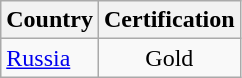<table class="wikitable">
<tr>
<th align="left">Country</th>
<th align="left">Certification</th>
</tr>
<tr>
<td style="text-align:left;"><a href='#'>Russia</a></td>
<td style="text-align:center;">Gold</td>
</tr>
</table>
